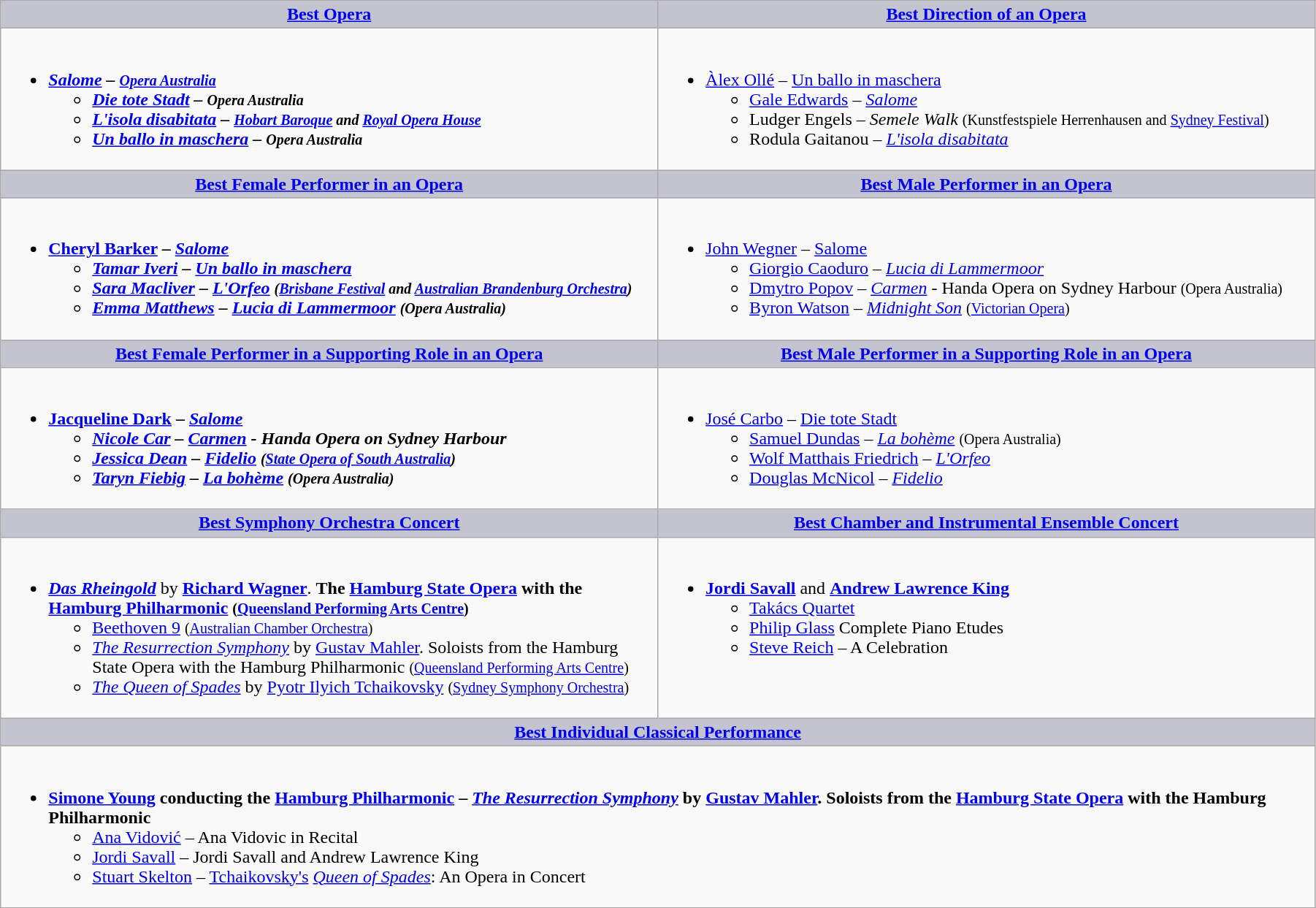<table class=wikitable width="95%" border="1" cellpadding="5" cellspacing="0" align="centre">
<tr>
<th style="background:#C4C3D0;width:50%"><a href='#'>Best Opera</a></th>
<th style="background:#C4C3D0;width:50%"><a href='#'>Best Direction of an Opera</a></th>
</tr>
<tr>
<td valign="top"><br><ul><li><strong><em><a href='#'>Salome</a><em> – <small><a href='#'>Opera Australia</a></small><strong><ul><li></em><a href='#'>Die tote Stadt</a><em> – <small>Opera Australia</small></li><li></em><a href='#'>L'isola disabitata</a><em> – <small><a href='#'>Hobart Baroque</a> and <a href='#'>Royal Opera House</a></small></li><li></em><a href='#'>Un ballo in maschera</a><em> – <small>Opera Australia</small></li></ul></li></ul></td>
<td valign="top"><br><ul><li></strong><a href='#'>Àlex Ollé</a> – </em><a href='#'>Un ballo in maschera</a></em></strong><ul><li><a href='#'>Gale Edwards</a> – <em><a href='#'>Salome</a></em></li><li>Ludger Engels – <em>Semele Walk</em> <small>(Kunstfestspiele Herrenhausen and <a href='#'>Sydney Festival</a>)</small></li><li>Rodula Gaitanou – <em><a href='#'>L'isola disabitata</a></em></li></ul></li></ul></td>
</tr>
<tr>
<th style="background:#C4C3D0;width:50%"><a href='#'>Best Female Performer in an Opera</a></th>
<th style="background:#C4C3D0;width:50%"><a href='#'>Best Male Performer in an Opera</a></th>
</tr>
<tr>
<td valign="top"><br><ul><li><strong><a href='#'>Cheryl Barker</a> – <em><a href='#'>Salome</a><strong><em><ul><li><a href='#'>Tamar Iveri</a> – </em><a href='#'>Un ballo in maschera</a><em></li><li><a href='#'>Sara Macliver</a> – </em><a href='#'>L'Orfeo</a><em> <small>(<a href='#'>Brisbane Festival</a> and <a href='#'>Australian Brandenburg Orchestra</a>)</small></li><li><a href='#'>Emma Matthews</a> – </em><a href='#'>Lucia di Lammermoor</a><em> <small>(Opera Australia)</small></li></ul></li></ul></td>
<td valign="top"><br><ul><li></strong><a href='#'>John Wegner</a> – </em><a href='#'>Salome</a></em></strong><ul><li><a href='#'>Giorgio Caoduro</a> – <em><a href='#'>Lucia di Lammermoor</a></em></li><li><a href='#'>Dmytro Popov</a> – <em><a href='#'>Carmen</a></em> - Handa Opera on Sydney Harbour <small>(Opera Australia)</small></li><li><a href='#'>Byron Watson</a> – <em><a href='#'>Midnight Son</a></em> <small>(<a href='#'>Victorian Opera</a>)</small></li></ul></li></ul></td>
</tr>
<tr>
<th style="background:#C4C3D0;width:50%"><a href='#'>Best Female Performer in a Supporting Role in an Opera</a></th>
<th style="background:#C4C3D0;width:50%"><a href='#'>Best Male Performer in a Supporting Role in an Opera</a></th>
</tr>
<tr>
<td valign="top"><br><ul><li><strong><a href='#'>Jacqueline Dark</a> – <em><a href='#'>Salome</a><strong><em><ul><li><a href='#'>Nicole Car</a> – </em><a href='#'>Carmen</a><em> - Handa Opera on Sydney Harbour</li><li><a href='#'>Jessica Dean</a> – </em><a href='#'>Fidelio</a><em> <small>(<a href='#'>State Opera of South Australia</a>)</small></li><li><a href='#'>Taryn Fiebig</a> – </em><a href='#'>La bohème</a><em> <small>(Opera Australia)</small></li></ul></li></ul></td>
<td valign="top"><br><ul><li></strong><a href='#'>José Carbo</a> – </em><a href='#'>Die tote Stadt</a></em></strong><ul><li><a href='#'>Samuel Dundas</a> – <em><a href='#'>La bohème</a></em> <small>(Opera Australia)</small></li><li><a href='#'>Wolf Matthais Friedrich</a> – <em><a href='#'>L'Orfeo</a></em></li><li><a href='#'>Douglas McNicol</a> – <em><a href='#'>Fidelio</a></em></li></ul></li></ul></td>
</tr>
<tr>
<th style="background:#C4C3D0;width:50%"><a href='#'>Best Symphony Orchestra Concert</a></th>
<th style="background:#C4C3D0;"><a href='#'>Best Chamber and Instrumental Ensemble Concert</a></th>
</tr>
<tr>
<td valign="top"><br><ul><li><strong><em><a href='#'>Das Rheingold</a></em></strong> by <strong><a href='#'>Richard Wagner</a></strong>. <strong>The <a href='#'>Hamburg State Opera</a> with the <a href='#'>Hamburg Philharmonic</a> <small>(<a href='#'>Queensland Performing Arts Centre</a>)</small></strong><ul><li><a href='#'>Beethoven 9</a> <small>(<a href='#'>Australian Chamber Orchestra</a>)</small></li><li><em><a href='#'>The Resurrection Symphony</a></em> by <a href='#'>Gustav Mahler</a>. Soloists from the Hamburg State Opera with the Hamburg Philharmonic <small>(<a href='#'>Queensland Performing Arts Centre</a>)</small></li><li><em><a href='#'>The Queen of Spades</a></em> by <a href='#'>Pyotr Ilyich Tchaikovsky</a> <small>(<a href='#'>Sydney Symphony Orchestra</a>)</small></li></ul></li></ul></td>
<td valign="top"><br><ul><li><strong><a href='#'>Jordi Savall</a></strong> and <strong><a href='#'>Andrew Lawrence King</a></strong><ul><li><a href='#'>Takács Quartet</a></li><li><a href='#'>Philip Glass</a> Complete Piano Etudes</li><li><a href='#'>Steve Reich</a> – A Celebration</li></ul></li></ul></td>
</tr>
<tr>
<th colspan="2" style="background:#C4C3D0;"><a href='#'>Best Individual Classical Performance</a></th>
</tr>
<tr>
<td colspan=2 valign="top"><br><ul><li><strong><a href='#'>Simone Young</a> conducting the <a href='#'>Hamburg Philharmonic</a> – <em><a href='#'>The Resurrection Symphony</a></em> by <a href='#'>Gustav Mahler</a>. Soloists from the <a href='#'>Hamburg State Opera</a> with the Hamburg Philharmonic</strong><ul><li><a href='#'>Ana Vidović</a> – Ana Vidovic in Recital</li><li><a href='#'>Jordi Savall</a> – Jordi Savall and Andrew Lawrence King</li><li><a href='#'>Stuart Skelton</a> – <a href='#'>Tchaikovsky's</a> <em><a href='#'>Queen of Spades</a></em>: An Opera in Concert</li></ul></li></ul></td>
</tr>
<tr>
</tr>
</table>
